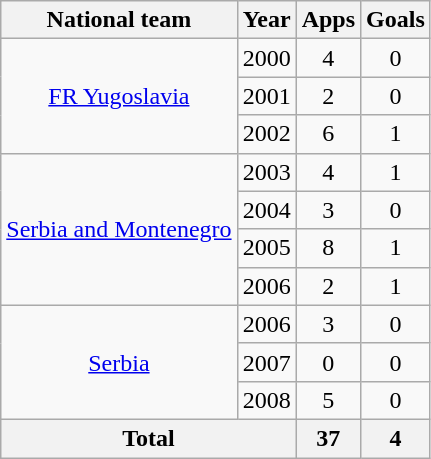<table class="wikitable" style="text-align:center">
<tr>
<th>National team</th>
<th>Year</th>
<th>Apps</th>
<th>Goals</th>
</tr>
<tr>
<td rowspan="3"><a href='#'>FR Yugoslavia</a></td>
<td>2000</td>
<td>4</td>
<td>0</td>
</tr>
<tr>
<td>2001</td>
<td>2</td>
<td>0</td>
</tr>
<tr>
<td>2002</td>
<td>6</td>
<td>1</td>
</tr>
<tr>
<td rowspan="4"><a href='#'>Serbia and Montenegro</a></td>
<td>2003</td>
<td>4</td>
<td>1</td>
</tr>
<tr>
<td>2004</td>
<td>3</td>
<td>0</td>
</tr>
<tr>
<td>2005</td>
<td>8</td>
<td>1</td>
</tr>
<tr>
<td>2006</td>
<td>2</td>
<td>1</td>
</tr>
<tr>
<td rowspan="3"><a href='#'>Serbia</a></td>
<td>2006</td>
<td>3</td>
<td>0</td>
</tr>
<tr>
<td>2007</td>
<td>0</td>
<td>0</td>
</tr>
<tr>
<td>2008</td>
<td>5</td>
<td>0</td>
</tr>
<tr>
<th colspan="2">Total</th>
<th>37</th>
<th>4</th>
</tr>
</table>
